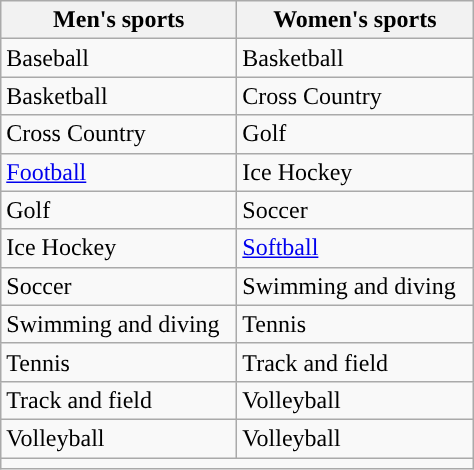<table class="wikitable"; style= "text-align: ">
<tr>
<th width=150px>Men's sports</th>
<th width=150px>Women's sports</th>
</tr>
<tr>
<td>Baseball</td>
<td>Basketball</td>
</tr>
<tr>
<td>Basketball</td>
<td>Cross Country</td>
</tr>
<tr>
<td>Cross Country</td>
<td>Golf</td>
</tr>
<tr>
<td><a href='#'>Football</a></td>
<td>Ice Hockey</td>
</tr>
<tr>
<td>Golf</td>
<td>Soccer</td>
</tr>
<tr>
<td>Ice Hockey</td>
<td><a href='#'>Softball</a></td>
</tr>
<tr>
<td>Soccer</td>
<td>Swimming and diving</td>
</tr>
<tr>
<td>Swimming and diving</td>
<td>Tennis</td>
</tr>
<tr>
<td>Tennis</td>
<td>Track and field</td>
</tr>
<tr>
<td>Track and field</td>
<td>Volleyball</td>
</tr>
<tr>
<td>Volleyball</td>
<td>Volleyball</td>
</tr>
<tr>
<td colspan=2></td>
</tr>
</table>
